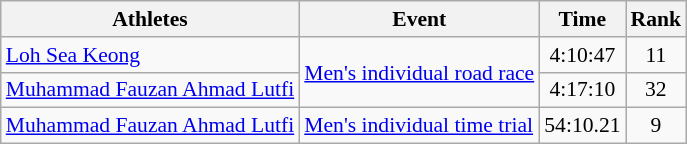<table class=wikitable style="font-size:90%; text-align:center">
<tr>
<th>Athletes</th>
<th>Event</th>
<th>Time</th>
<th>Rank</th>
</tr>
<tr>
<td align=left><a href='#'>Loh Sea Keong</a></td>
<td align=left rowspan=2><a href='#'>Men's individual road race</a></td>
<td>4:10:47</td>
<td>11</td>
</tr>
<tr>
<td align=left><a href='#'>Muhammad Fauzan Ahmad Lutfi</a></td>
<td>4:17:10</td>
<td>32</td>
</tr>
<tr>
<td align=left><a href='#'>Muhammad Fauzan Ahmad Lutfi</a></td>
<td align=left><a href='#'>Men's individual time trial</a></td>
<td>54:10.21</td>
<td>9</td>
</tr>
</table>
